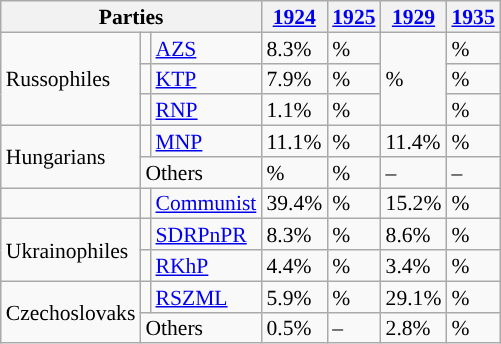<table class="wikitable unsortable" style="font-size:90%;line-height:14px;">
<tr>
<th colspan=3>Parties</th>
<th><a href='#'>1924</a></th>
<th><a href='#'>1925</a></th>
<th><a href='#'>1929</a></th>
<th><a href='#'>1935</a></th>
</tr>
<tr>
<td rowspan=3>Russophiles</td>
<td style="background:"></td>
<td><a href='#'>AZS</a></td>
<td>8.3%</td>
<td>%</td>
<td rowspan=3>%</td>
<td>%</td>
</tr>
<tr>
<td style="background:"></td>
<td><a href='#'>KTP</a></td>
<td>7.9%</td>
<td>%</td>
<td>%</td>
</tr>
<tr>
<td style="background:"></td>
<td><a href='#'>RNP</a></td>
<td>1.1%</td>
<td>%</td>
<td>%</td>
</tr>
<tr>
<td rowspan=2>Hungarians</td>
<td style="background:"></td>
<td><a href='#'>MNP</a></td>
<td>11.1%</td>
<td>%</td>
<td>11.4%</td>
<td>%</td>
</tr>
<tr>
<td colspan=2>Others</td>
<td>%</td>
<td>%</td>
<td>–</td>
<td>–</td>
</tr>
<tr>
<td></td>
<td style="background:"></td>
<td><a href='#'>Communist</a></td>
<td>39.4%</td>
<td>%</td>
<td>15.2%</td>
<td>%</td>
</tr>
<tr>
<td rowspan=2>Ukrainophiles</td>
<td style="background:"></td>
<td><a href='#'>SDRPnPR</a></td>
<td>8.3%</td>
<td>%</td>
<td>8.6%</td>
<td>%</td>
</tr>
<tr>
<td style="background:"></td>
<td><a href='#'>RKhP</a></td>
<td>4.4%</td>
<td>%</td>
<td>3.4%</td>
<td>%</td>
</tr>
<tr>
<td rowspan=2>Czechoslovaks</td>
<td style="background:"></td>
<td><a href='#'>RSZML</a></td>
<td>5.9%</td>
<td>%</td>
<td>29.1%</td>
<td>%</td>
</tr>
<tr>
<td colspan=2>Others</td>
<td>0.5%</td>
<td>–</td>
<td>2.8%</td>
<td>%</td>
</tr>
</table>
